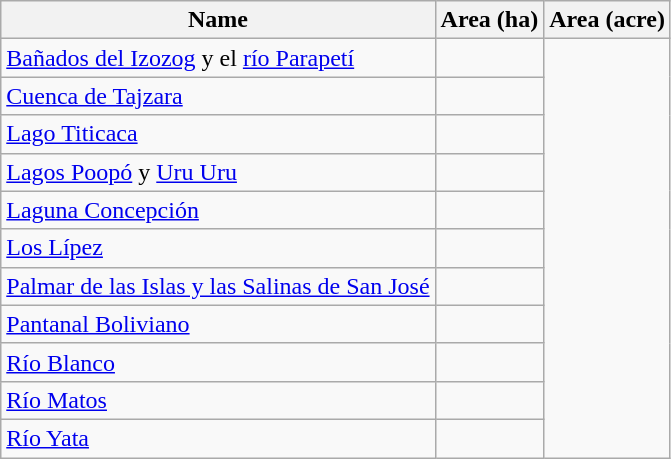<table class="wikitable sortable">
<tr>
<th scope="col" align=left>Name</th>
<th scope="col">Area (ha)</th>
<th scope="col">Area (acre)</th>
</tr>
<tr ---->
<td><a href='#'>Bañados del Izozog</a> y el <a href='#'>río Parapetí</a></td>
<td></td>
</tr>
<tr ---->
<td><a href='#'>Cuenca de Tajzara</a></td>
<td></td>
</tr>
<tr ---->
<td><a href='#'>Lago Titicaca</a></td>
<td></td>
</tr>
<tr ---->
<td><a href='#'>Lagos Poopó</a> y <a href='#'>Uru Uru</a></td>
<td></td>
</tr>
<tr ---->
<td><a href='#'>Laguna Concepción</a></td>
<td></td>
</tr>
<tr ---->
<td><a href='#'>Los Lípez</a></td>
<td></td>
</tr>
<tr ---->
<td><a href='#'>Palmar de las Islas y las Salinas de San José</a></td>
<td></td>
</tr>
<tr ---->
<td><a href='#'>Pantanal Boliviano</a></td>
<td></td>
</tr>
<tr ---->
<td><a href='#'>Río Blanco</a></td>
<td></td>
</tr>
<tr ---->
<td><a href='#'>Río Matos</a></td>
<td></td>
</tr>
<tr ---->
<td><a href='#'>Río Yata</a></td>
<td></td>
</tr>
</table>
